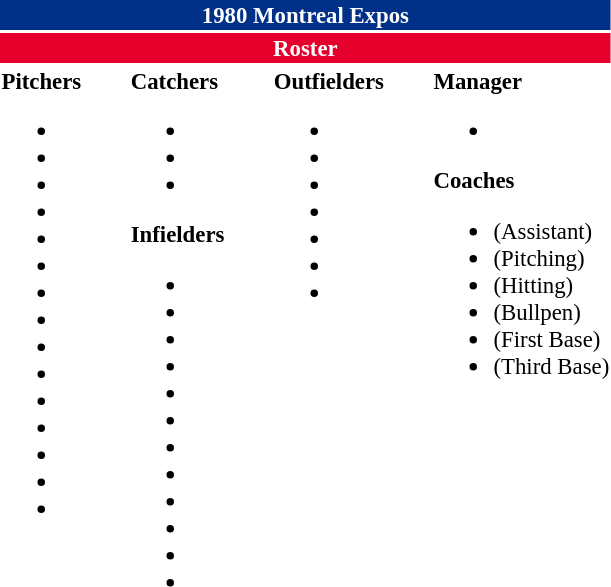<table class="toccolours" style="font-size: 95%;">
<tr>
<th colspan="10" style="background-color: #003087; color: #FFFFFF; text-align: center;">1980 Montreal Expos</th>
</tr>
<tr>
<td colspan="10" style="background-color: #E4002B; color: #FFFFFF; text-align: center;"><strong>Roster</strong></td>
</tr>
<tr>
<td valign="top"><strong>Pitchers</strong><br><ul><li></li><li></li><li></li><li></li><li></li><li></li><li></li><li></li><li></li><li></li><li></li><li></li><li></li><li></li><li></li></ul></td>
<td width="25px"></td>
<td valign="top"><strong>Catchers</strong><br><ul><li></li><li></li><li></li></ul><strong>Infielders</strong><ul><li></li><li></li><li></li><li></li><li></li><li></li><li></li><li></li><li></li><li></li><li></li><li></li></ul></td>
<td width="25px"></td>
<td valign="top"><strong>Outfielders</strong><br><ul><li></li><li></li><li></li><li></li><li></li><li></li><li></li></ul></td>
<td width="25px"></td>
<td valign="top"><strong>Manager</strong><br><ul><li></li></ul><strong>Coaches</strong><ul><li> (Assistant)</li><li> (Pitching)</li><li> (Hitting)</li><li> (Bullpen)</li><li> (First Base)</li><li> (Third Base)</li></ul></td>
</tr>
</table>
